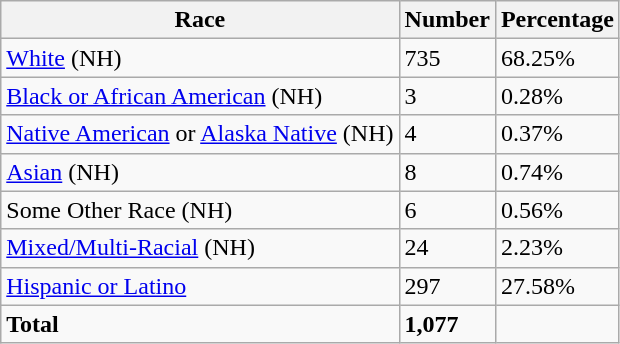<table class="wikitable">
<tr>
<th>Race</th>
<th>Number</th>
<th>Percentage</th>
</tr>
<tr>
<td><a href='#'>White</a> (NH)</td>
<td>735</td>
<td>68.25%</td>
</tr>
<tr>
<td><a href='#'>Black or African American</a> (NH)</td>
<td>3</td>
<td>0.28%</td>
</tr>
<tr>
<td><a href='#'>Native American</a> or <a href='#'>Alaska Native</a> (NH)</td>
<td>4</td>
<td>0.37%</td>
</tr>
<tr>
<td><a href='#'>Asian</a> (NH)</td>
<td>8</td>
<td>0.74%</td>
</tr>
<tr>
<td>Some Other Race (NH)</td>
<td>6</td>
<td>0.56%</td>
</tr>
<tr>
<td><a href='#'>Mixed/Multi-Racial</a> (NH)</td>
<td>24</td>
<td>2.23%</td>
</tr>
<tr>
<td><a href='#'>Hispanic or Latino</a></td>
<td>297</td>
<td>27.58%</td>
</tr>
<tr>
<td><strong>Total</strong></td>
<td><strong>1,077</strong></td>
<td></td>
</tr>
</table>
